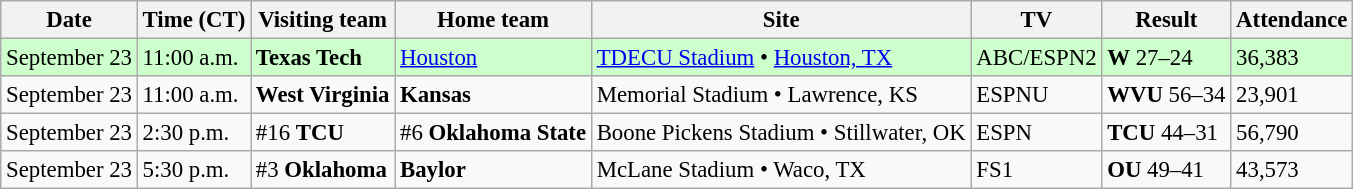<table class="wikitable" style="font-size:95%;">
<tr>
<th>Date</th>
<th>Time (CT)</th>
<th>Visiting team</th>
<th>Home team</th>
<th>Site</th>
<th>TV</th>
<th>Result</th>
<th>Attendance</th>
</tr>
<tr bgcolor=ccffcc>
<td>September 23</td>
<td>11:00 a.m.</td>
<td><strong>Texas Tech</strong></td>
<td><a href='#'>Houston</a></td>
<td><a href='#'>TDECU Stadium</a> • <a href='#'>Houston, TX</a></td>
<td>ABC/ESPN2</td>
<td><strong>W</strong> 27–24</td>
<td>36,383</td>
</tr>
<tr>
<td>September 23</td>
<td>11:00 a.m.</td>
<td><strong>West Virginia</strong></td>
<td><strong>Kansas</strong></td>
<td>Memorial Stadium • Lawrence, KS</td>
<td>ESPNU</td>
<td><strong>WVU</strong> 56–34</td>
<td>23,901</td>
</tr>
<tr>
<td>September 23</td>
<td>2:30 p.m.</td>
<td>#16 <strong>TCU</strong></td>
<td>#6 <strong>Oklahoma State</strong></td>
<td>Boone Pickens Stadium • Stillwater, OK</td>
<td>ESPN</td>
<td><strong>TCU</strong> 44–31</td>
<td>56,790</td>
</tr>
<tr>
<td>September 23</td>
<td>5:30 p.m.</td>
<td>#3 <strong>Oklahoma</strong></td>
<td><strong>Baylor</strong></td>
<td>McLane Stadium • Waco, TX</td>
<td>FS1</td>
<td><strong>OU</strong> 49–41</td>
<td>43,573</td>
</tr>
</table>
